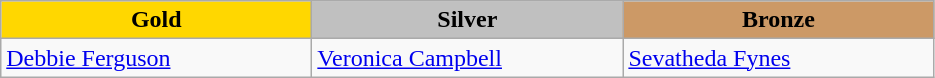<table class="wikitable" style="text-align:left">
<tr align="center">
<td width=200 bgcolor=gold><strong>Gold</strong></td>
<td width=200 bgcolor=silver><strong>Silver</strong></td>
<td width=200 bgcolor=CC9966><strong>Bronze</strong></td>
</tr>
<tr>
<td><a href='#'>Debbie Ferguson</a><br><em></em></td>
<td><a href='#'>Veronica Campbell</a><br><em></em></td>
<td><a href='#'>Sevatheda Fynes</a><br><em></em></td>
</tr>
</table>
